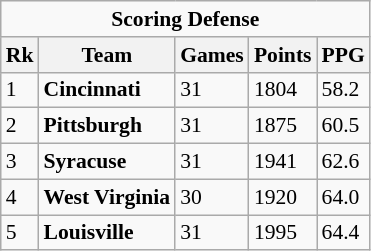<table class="wikitable" style="white-space:nowrap; font-size:90%;">
<tr>
<td colspan=5 style="text-align:center"><strong>Scoring Defense</strong></td>
</tr>
<tr>
<th>Rk</th>
<th>Team</th>
<th>Games</th>
<th>Points</th>
<th>PPG</th>
</tr>
<tr>
<td>1</td>
<td><strong>Cincinnati</strong></td>
<td>31</td>
<td>1804</td>
<td>58.2</td>
</tr>
<tr>
<td>2</td>
<td><strong>Pittsburgh</strong></td>
<td>31</td>
<td>1875</td>
<td>60.5</td>
</tr>
<tr>
<td>3</td>
<td><strong>Syracuse</strong></td>
<td>31</td>
<td>1941</td>
<td>62.6</td>
</tr>
<tr>
<td>4</td>
<td><strong>West Virginia</strong></td>
<td>30</td>
<td>1920</td>
<td>64.0</td>
</tr>
<tr>
<td>5</td>
<td><strong>Louisville</strong></td>
<td>31</td>
<td>1995</td>
<td>64.4</td>
</tr>
</table>
